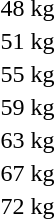<table>
<tr>
<td rowspan=2>48 kg<br></td>
<td rowspan=2></td>
<td rowspan=2></td>
<td></td>
</tr>
<tr>
<td></td>
</tr>
<tr>
<td rowspan=2>51 kg<br></td>
<td rowspan=2></td>
<td rowspan=2></td>
<td></td>
</tr>
<tr>
<td></td>
</tr>
<tr>
<td rowspan=2>55 kg<br></td>
<td rowspan=2></td>
<td rowspan=2></td>
<td></td>
</tr>
<tr>
<td></td>
</tr>
<tr>
<td rowspan=2>59 kg<br></td>
<td rowspan=2></td>
<td rowspan=2></td>
<td></td>
</tr>
<tr>
<td></td>
</tr>
<tr>
<td rowspan=2>63 kg<br></td>
<td rowspan=2></td>
<td rowspan=2></td>
<td></td>
</tr>
<tr>
<td></td>
</tr>
<tr>
<td rowspan=2>67 kg<br></td>
<td rowspan=2></td>
<td rowspan=2></td>
<td></td>
</tr>
<tr>
<td></td>
</tr>
<tr>
<td rowspan=2>72 kg<br></td>
<td rowspan=2></td>
<td rowspan=2></td>
<td></td>
</tr>
<tr>
<td></td>
</tr>
</table>
